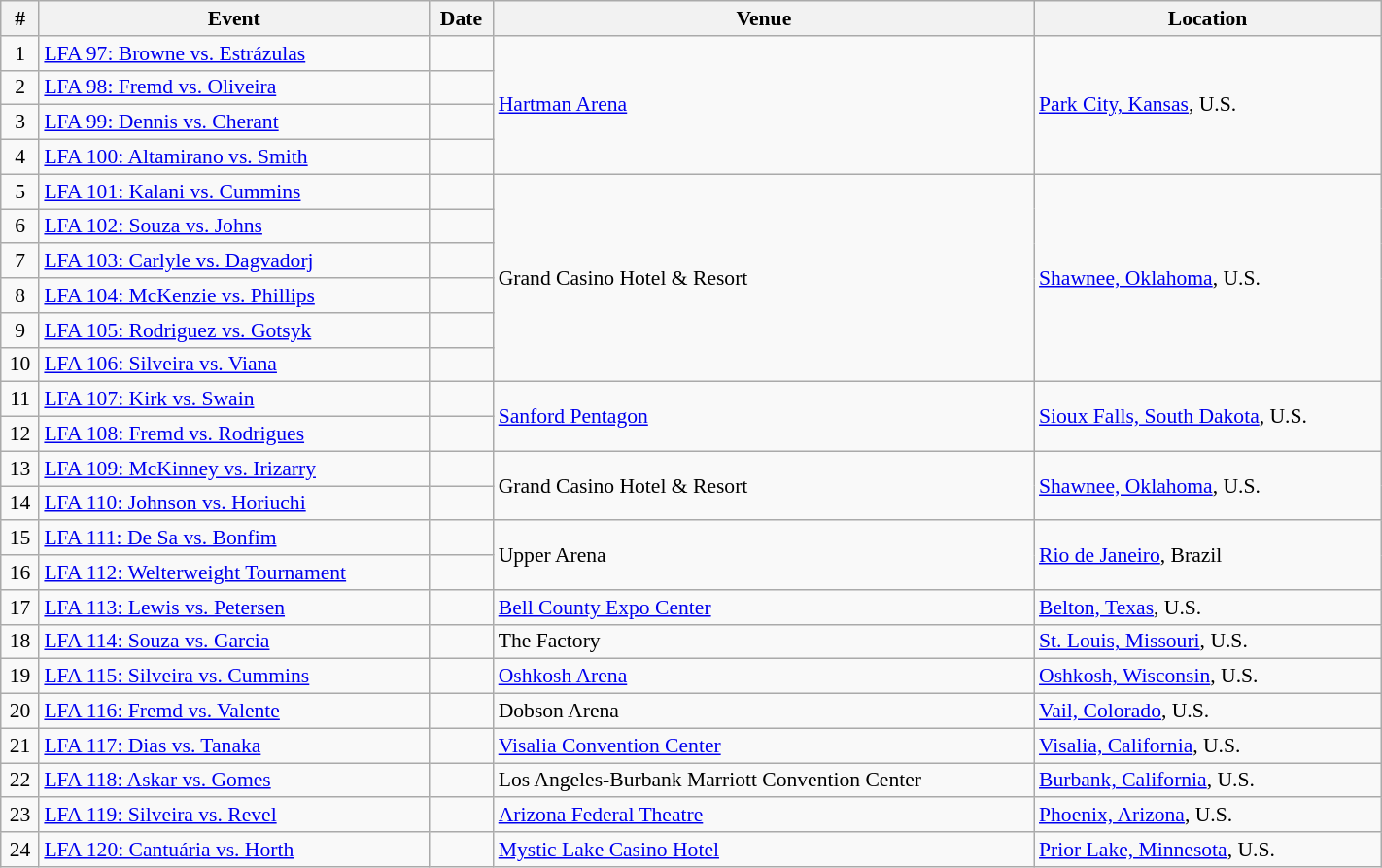<table class="wikitable" style="width:75%; font-size:90%;">
<tr>
<th scope="col">#</th>
<th scope="col">Event</th>
<th scope="col">Date</th>
<th scope="col">Venue</th>
<th scope="col">Location</th>
</tr>
<tr>
<td align=center>1</td>
<td><a href='#'>LFA 97: Browne vs. Estrázulas</a></td>
<td></td>
<td rowspan=4><a href='#'>Hartman Arena</a></td>
<td rowspan=4><a href='#'>Park City, Kansas</a>, U.S.</td>
</tr>
<tr>
<td align=center>2</td>
<td><a href='#'>LFA 98: Fremd vs. Oliveira</a></td>
<td></td>
</tr>
<tr>
<td align=center>3</td>
<td><a href='#'>LFA 99: Dennis vs. Cherant</a></td>
<td></td>
</tr>
<tr>
<td align=center>4</td>
<td><a href='#'>LFA 100: Altamirano vs. Smith</a></td>
<td></td>
</tr>
<tr>
<td align=center>5</td>
<td><a href='#'>LFA 101: Kalani vs. Cummins</a></td>
<td></td>
<td rowspan=6>Grand Casino Hotel & Resort</td>
<td rowspan=6><a href='#'>Shawnee, Oklahoma</a>, U.S.</td>
</tr>
<tr>
<td align=center>6</td>
<td><a href='#'>LFA 102: Souza vs. Johns</a></td>
<td></td>
</tr>
<tr>
<td align=center>7</td>
<td><a href='#'>LFA 103: Carlyle vs. Dagvadorj</a></td>
<td></td>
</tr>
<tr>
<td align=center>8</td>
<td><a href='#'>LFA 104: McKenzie vs. Phillips</a></td>
<td></td>
</tr>
<tr>
<td align=center>9</td>
<td><a href='#'>LFA 105: Rodriguez vs. Gotsyk</a></td>
<td></td>
</tr>
<tr>
<td align=center>10</td>
<td><a href='#'>LFA 106: Silveira vs. Viana</a></td>
<td></td>
</tr>
<tr>
<td align=center>11</td>
<td><a href='#'>LFA 107: Kirk vs. Swain</a></td>
<td></td>
<td rowspan=2><a href='#'>Sanford Pentagon</a></td>
<td rowspan=2><a href='#'>Sioux Falls, South Dakota</a>, U.S.</td>
</tr>
<tr>
<td align=center>12</td>
<td><a href='#'>LFA 108: Fremd vs. Rodrigues</a></td>
<td></td>
</tr>
<tr>
<td align=center>13</td>
<td><a href='#'>LFA 109: McKinney vs. Irizarry</a></td>
<td></td>
<td rowspan=2>Grand Casino Hotel & Resort</td>
<td rowspan=2><a href='#'>Shawnee, Oklahoma</a>, U.S.</td>
</tr>
<tr>
<td align=center>14</td>
<td><a href='#'>LFA 110: Johnson vs. Horiuchi</a></td>
<td></td>
</tr>
<tr>
<td align=center>15</td>
<td><a href='#'>LFA 111: De Sa vs. Bonfim</a></td>
<td></td>
<td rowspan=2>Upper Arena</td>
<td rowspan=2><a href='#'>Rio de Janeiro</a>, Brazil</td>
</tr>
<tr>
<td align=center>16</td>
<td><a href='#'>LFA 112: Welterweight Tournament</a></td>
<td></td>
</tr>
<tr>
<td align=center>17</td>
<td><a href='#'>LFA 113: Lewis vs. Petersen</a></td>
<td></td>
<td><a href='#'>Bell County Expo Center</a></td>
<td><a href='#'>Belton, Texas</a>, U.S.</td>
</tr>
<tr>
<td align=center>18</td>
<td><a href='#'>LFA 114: Souza vs. Garcia</a></td>
<td></td>
<td>The Factory</td>
<td><a href='#'>St. Louis, Missouri</a>, U.S.</td>
</tr>
<tr>
<td align=center>19</td>
<td><a href='#'>LFA 115: Silveira vs. Cummins</a></td>
<td></td>
<td><a href='#'>Oshkosh Arena</a></td>
<td><a href='#'>Oshkosh, Wisconsin</a>, U.S.</td>
</tr>
<tr>
<td align=center>20</td>
<td><a href='#'>LFA 116: Fremd vs. Valente</a></td>
<td></td>
<td>Dobson Arena</td>
<td><a href='#'>Vail, Colorado</a>, U.S.</td>
</tr>
<tr>
<td align=center>21</td>
<td><a href='#'>LFA 117: Dias vs. Tanaka</a></td>
<td></td>
<td><a href='#'>Visalia Convention Center</a></td>
<td><a href='#'>Visalia, California</a>, U.S.</td>
</tr>
<tr>
<td align=center>22</td>
<td><a href='#'>LFA 118: Askar vs. Gomes</a></td>
<td></td>
<td>Los Angeles-Burbank Marriott Convention Center</td>
<td><a href='#'>Burbank, California</a>, U.S.</td>
</tr>
<tr>
<td align=center>23</td>
<td><a href='#'>LFA 119: Silveira vs. Revel</a></td>
<td></td>
<td><a href='#'>Arizona Federal Theatre</a></td>
<td><a href='#'>Phoenix, Arizona</a>, U.S.</td>
</tr>
<tr>
<td align=center>24</td>
<td><a href='#'>LFA 120: Cantuária vs. Horth</a></td>
<td></td>
<td><a href='#'>Mystic Lake Casino Hotel</a></td>
<td><a href='#'>Prior Lake, Minnesota</a>, U.S.</td>
</tr>
</table>
